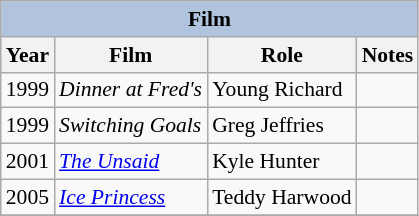<table class="wikitable sortable" style="font-size: 90%;">
<tr>
<th colspan="4" style="background: LightSteelBlue;">Film</th>
</tr>
<tr>
<th>Year</th>
<th>Film</th>
<th>Role</th>
<th class="unsortable">Notes</th>
</tr>
<tr>
<td>1999</td>
<td><em>Dinner at Fred's</em></td>
<td>Young Richard</td>
<td></td>
</tr>
<tr>
<td>1999</td>
<td><em>Switching Goals</em></td>
<td>Greg Jeffries</td>
<td></td>
</tr>
<tr>
<td>2001</td>
<td data-sort-value="Unsaid, The"><em><a href='#'>The Unsaid</a></em></td>
<td>Kyle Hunter</td>
<td></td>
</tr>
<tr>
<td>2005</td>
<td><em><a href='#'>Ice Princess</a></em></td>
<td>Teddy Harwood</td>
<td></td>
</tr>
<tr>
</tr>
</table>
